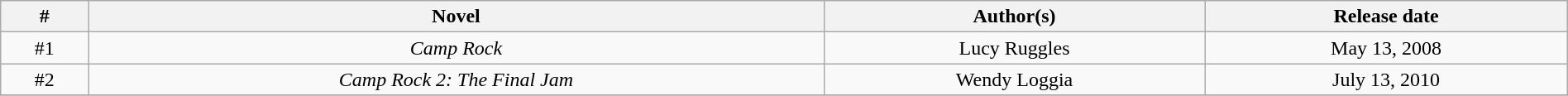<table class="wikitable sortable" width="100%" border="1" style="font-size: 100%; text-align:center">
<tr>
<th>#</th>
<th>Novel</th>
<th>Author(s)</th>
<th>Release date</th>
</tr>
<tr>
<td>#1</td>
<td><em>Camp Rock</em></td>
<td>Lucy Ruggles</td>
<td>May 13, 2008</td>
</tr>
<tr>
<td>#2</td>
<td><em>Camp Rock 2: The Final Jam</em></td>
<td>Wendy Loggia</td>
<td>July 13, 2010</td>
</tr>
<tr>
</tr>
</table>
